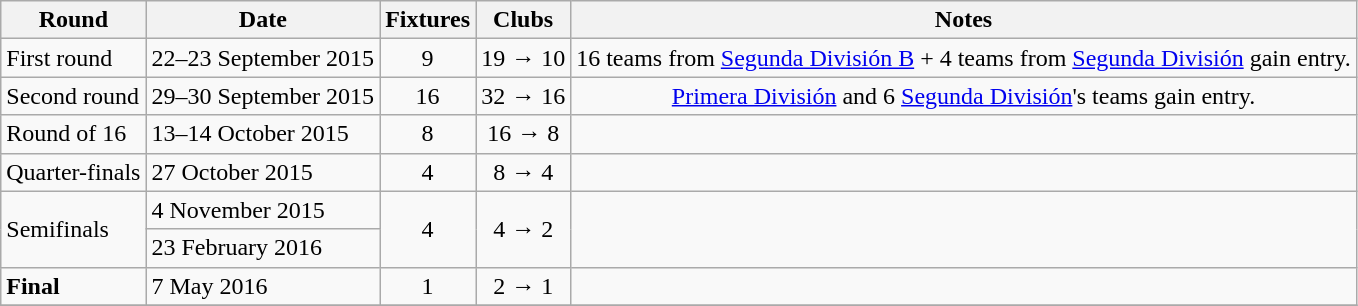<table class="wikitable">
<tr>
<th>Round</th>
<th>Date</th>
<th>Fixtures</th>
<th>Clubs</th>
<th>Notes</th>
</tr>
<tr>
<td>First round</td>
<td>22–23 September 2015</td>
<td align=center>9</td>
<td align=center>19 → 10</td>
<td align=center>16 teams from <a href='#'>Segunda División B</a> + 4 teams from <a href='#'>Segunda División</a> gain entry.</td>
</tr>
<tr>
<td>Second round</td>
<td>29–30 September 2015</td>
<td align=center>16</td>
<td align=center>32 → 16</td>
<td align=center><a href='#'>Primera División</a> and 6 <a href='#'>Segunda División</a>'s teams gain entry.</td>
</tr>
<tr>
<td>Round of 16</td>
<td>13–14 October 2015</td>
<td align=center>8</td>
<td align=center>16 → 8</td>
<td></td>
</tr>
<tr>
<td>Quarter-finals</td>
<td>27 October 2015</td>
<td align=center>4</td>
<td align=center>8 → 4</td>
<td></td>
</tr>
<tr>
<td rowspan=2>Semifinals</td>
<td>4 November 2015</td>
<td rowspan=2 align=center>4</td>
<td rowspan=2 align=center>4 → 2</td>
<td rowspan=2 align=center></td>
</tr>
<tr>
<td>23 February 2016</td>
</tr>
<tr>
<td><strong>Final</strong></td>
<td>7 May 2016</td>
<td align=center>1</td>
<td align=center>2 → 1</td>
<td align=center></td>
</tr>
<tr>
</tr>
</table>
